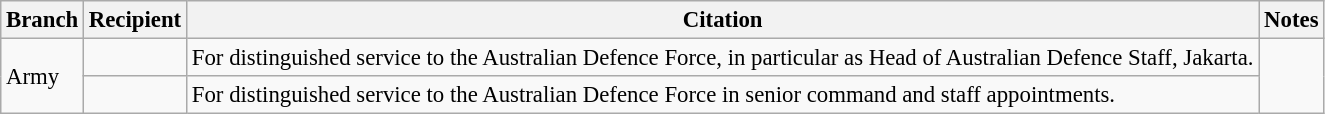<table class="wikitable" style="font-size:95%;">
<tr>
<th>Branch</th>
<th>Recipient</th>
<th>Citation</th>
<th>Notes</th>
</tr>
<tr>
<td rowspan=2>Army</td>
<td></td>
<td>For distinguished service to the Australian Defence Force, in particular as Head of Australian Defence Staff, Jakarta.</td>
<td rowspan=2></td>
</tr>
<tr>
<td></td>
<td>For distinguished service to the Australian Defence Force in senior command and staff appointments.</td>
</tr>
</table>
